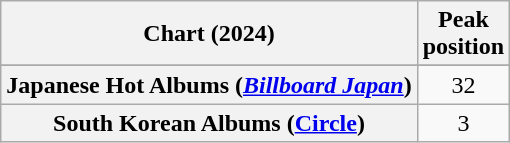<table class="wikitable sortable plainrowheaders" style="text-align:center">
<tr>
<th scope="col">Chart (2024)</th>
<th scope="col">Peak<br>position</th>
</tr>
<tr>
</tr>
<tr>
<th scope="row">Japanese Hot Albums (<em><a href='#'>Billboard Japan</a></em>)</th>
<td>32</td>
</tr>
<tr>
<th scope="row">South Korean Albums (<a href='#'>Circle</a>)</th>
<td>3</td>
</tr>
</table>
